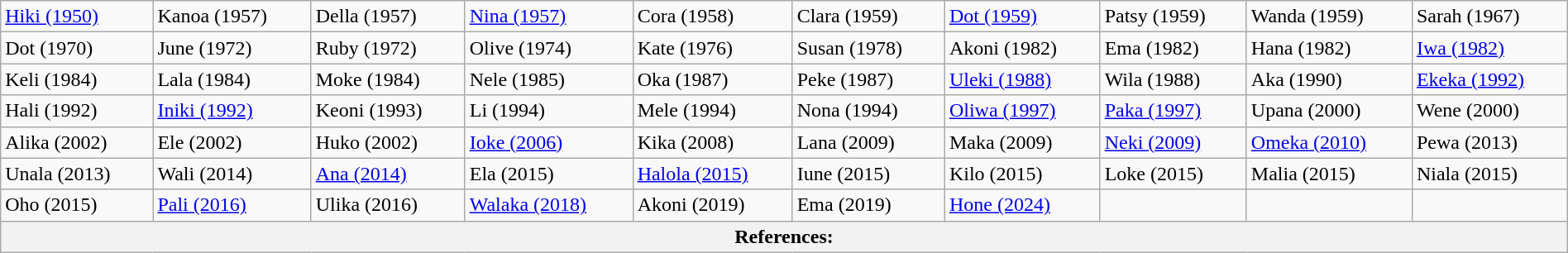<table class="wikitable" width="100%">
<tr>
<td><a href='#'>Hiki (1950)</a></td>
<td>Kanoa (1957)</td>
<td>Della (1957)</td>
<td><a href='#'>Nina (1957)</a></td>
<td>Cora (1958)</td>
<td>Clara (1959)</td>
<td><a href='#'>Dot (1959)</a></td>
<td>Patsy (1959)</td>
<td>Wanda (1959)</td>
<td>Sarah (1967)</td>
</tr>
<tr>
<td>Dot (1970)</td>
<td>June (1972)</td>
<td>Ruby (1972)</td>
<td>Olive (1974)</td>
<td>Kate (1976)</td>
<td>Susan (1978)</td>
<td>Akoni (1982)</td>
<td>Ema (1982)</td>
<td>Hana (1982)</td>
<td><a href='#'>Iwa (1982)</a></td>
</tr>
<tr>
<td>Keli (1984)</td>
<td>Lala (1984)</td>
<td>Moke (1984)</td>
<td>Nele (1985)</td>
<td>Oka (1987)</td>
<td>Peke (1987)</td>
<td><a href='#'>Uleki (1988)</a></td>
<td>Wila (1988)</td>
<td>Aka (1990)</td>
<td><a href='#'>Ekeka (1992)</a></td>
</tr>
<tr>
<td>Hali (1992)</td>
<td><a href='#'>Iniki (1992)</a></td>
<td>Keoni (1993)</td>
<td>Li (1994)</td>
<td>Mele (1994)</td>
<td>Nona (1994)</td>
<td><a href='#'>Oliwa (1997)</a></td>
<td><a href='#'>Paka (1997)</a></td>
<td>Upana (2000)</td>
<td>Wene (2000)</td>
</tr>
<tr>
<td>Alika (2002)</td>
<td>Ele (2002)</td>
<td>Huko (2002)</td>
<td><a href='#'>Ioke (2006)</a></td>
<td>Kika (2008)</td>
<td>Lana (2009)</td>
<td>Maka (2009)</td>
<td><a href='#'>Neki (2009)</a></td>
<td><a href='#'>Omeka (2010)</a></td>
<td>Pewa (2013)</td>
</tr>
<tr>
<td>Unala (2013)</td>
<td>Wali (2014)</td>
<td><a href='#'>Ana (2014)</a></td>
<td>Ela (2015)</td>
<td><a href='#'>Halola (2015)</a></td>
<td>Iune (2015)</td>
<td>Kilo (2015)</td>
<td>Loke (2015)</td>
<td>Malia (2015)</td>
<td>Niala (2015)</td>
</tr>
<tr>
<td>Oho (2015)</td>
<td><a href='#'>Pali (2016)</a></td>
<td>Ulika (2016)</td>
<td><a href='#'>Walaka (2018)</a></td>
<td>Akoni (2019)</td>
<td>Ema (2019)</td>
<td><a href='#'>Hone (2024)</a></td>
<td></td>
<td></td>
<td></td>
</tr>
<tr>
<th colspan=10>References:</th>
</tr>
</table>
